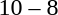<table style="text-align:center">
<tr>
<th width=200></th>
<th width=100></th>
<th width=200></th>
</tr>
<tr>
<td align=right><strong></strong></td>
<td>10 – 8</td>
<td align=left></td>
</tr>
</table>
